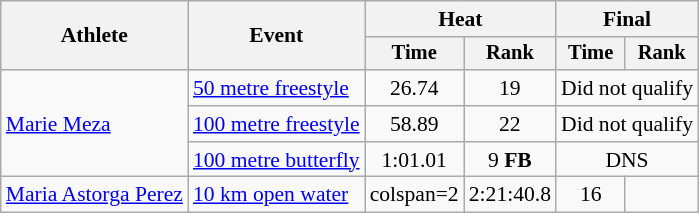<table class=wikitable style="font-size:90%">
<tr>
<th rowspan="2">Athlete</th>
<th rowspan="2">Event</th>
<th colspan="2">Heat</th>
<th colspan="2">Final</th>
</tr>
<tr style="font-size:95%">
<th>Time</th>
<th>Rank</th>
<th>Time</th>
<th>Rank</th>
</tr>
<tr align=center>
<td align=left rowspan="3"><a href='#'>Marie Meza</a></td>
<td align=left><a href='#'>50 metre freestyle</a></td>
<td>26.74</td>
<td>19</td>
<td colspan=2>Did not qualify</td>
</tr>
<tr align=center>
<td align=left><a href='#'>100 metre freestyle</a></td>
<td>58.89</td>
<td>22</td>
<td colspan=2>Did not qualify</td>
</tr>
<tr align=center>
<td align=left><a href='#'>100 metre butterfly</a></td>
<td>1:01.01</td>
<td>9 <strong>FB</strong></td>
<td colspan=2>DNS</td>
</tr>
<tr align=center>
<td align=left><a href='#'>Maria Astorga Perez</a></td>
<td align=left><a href='#'>10 km open water</a></td>
<td>colspan=2 </td>
<td>2:21:40.8</td>
<td>16</td>
</tr>
</table>
